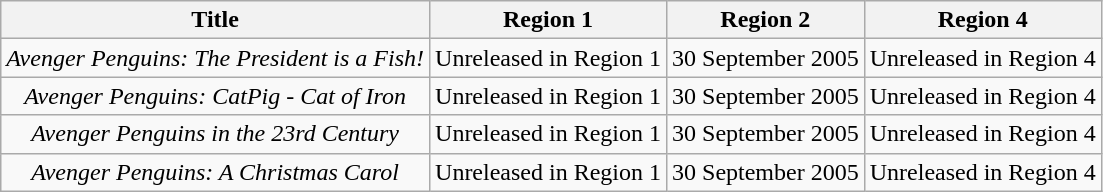<table class="wikitable"  style="text-align:center;">
<tr>
<th>Title</th>
<th>Region 1</th>
<th>Region 2</th>
<th>Region 4</th>
</tr>
<tr>
<td><em>Avenger Penguins: The President is a Fish!</em></td>
<td>Unreleased in Region 1</td>
<td>30 September 2005</td>
<td>Unreleased in Region 4</td>
</tr>
<tr>
<td><em>Avenger Penguins: CatPig - Cat of Iron</em></td>
<td>Unreleased in Region 1</td>
<td>30 September 2005</td>
<td>Unreleased in Region 4</td>
</tr>
<tr>
<td><em>Avenger Penguins in the 23rd Century</em></td>
<td>Unreleased in Region 1</td>
<td>30 September 2005</td>
<td>Unreleased in Region 4</td>
</tr>
<tr>
<td><em>Avenger Penguins: A Christmas Carol</em></td>
<td>Unreleased in Region 1</td>
<td>30 September 2005</td>
<td>Unreleased in Region 4</td>
</tr>
</table>
